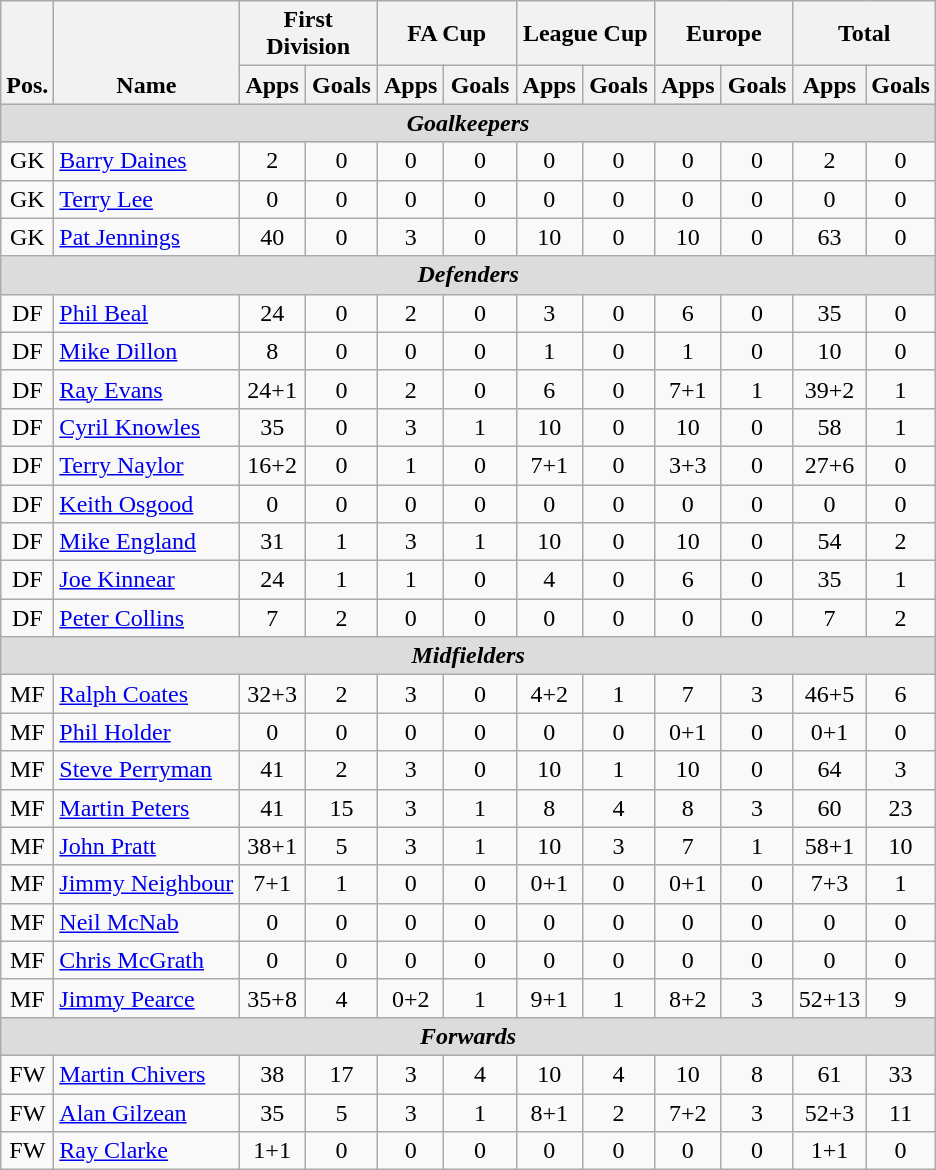<table class="wikitable" style="text-align:center">
<tr>
<th rowspan="2" style="vertical-align:bottom;">Pos.</th>
<th rowspan="2" style="vertical-align:bottom;">Name</th>
<th colspan="2" style="width:85px;">First Division</th>
<th colspan="2" style="width:85px;">FA Cup</th>
<th colspan="2" style="width:85px;">League Cup</th>
<th colspan="2" style="width:85px;">Europe</th>
<th colspan="2" style="width:85px;">Total</th>
</tr>
<tr>
<th>Apps</th>
<th>Goals</th>
<th>Apps</th>
<th>Goals</th>
<th>Apps</th>
<th>Goals</th>
<th>Apps</th>
<th>Goals</th>
<th>Apps</th>
<th>Goals</th>
</tr>
<tr>
<th colspan=14 style=background:#dcdcdc; text-align:center><em>Goalkeepers</em></th>
</tr>
<tr>
<td>GK</td>
<td align="left"> <a href='#'>Barry Daines</a></td>
<td>2</td>
<td>0</td>
<td>0</td>
<td>0</td>
<td>0</td>
<td>0</td>
<td>0</td>
<td>0</td>
<td>2</td>
<td>0</td>
</tr>
<tr>
<td>GK</td>
<td align="left"> <a href='#'>Terry Lee</a></td>
<td>0</td>
<td>0</td>
<td>0</td>
<td>0</td>
<td>0</td>
<td>0</td>
<td>0</td>
<td>0</td>
<td>0</td>
<td>0</td>
</tr>
<tr>
<td>GK</td>
<td align="left"> <a href='#'>Pat Jennings</a></td>
<td>40</td>
<td>0</td>
<td>3</td>
<td>0</td>
<td>10</td>
<td>0</td>
<td>10</td>
<td>0</td>
<td>63</td>
<td>0</td>
</tr>
<tr>
<th colspan=14 style=background:#dcdcdc; text-align:center><em>Defenders</em></th>
</tr>
<tr>
<td>DF</td>
<td align="left"> <a href='#'>Phil Beal</a></td>
<td>24</td>
<td>0</td>
<td>2</td>
<td>0</td>
<td>3</td>
<td>0</td>
<td>6</td>
<td>0</td>
<td>35</td>
<td>0</td>
</tr>
<tr>
<td>DF</td>
<td align="left"> <a href='#'>Mike Dillon</a></td>
<td>8</td>
<td>0</td>
<td>0</td>
<td>0</td>
<td>1</td>
<td>0</td>
<td>1</td>
<td>0</td>
<td>10</td>
<td>0</td>
</tr>
<tr>
<td>DF</td>
<td align="left"> <a href='#'>Ray Evans</a></td>
<td>24+1</td>
<td>0</td>
<td>2</td>
<td>0</td>
<td>6</td>
<td>0</td>
<td>7+1</td>
<td>1</td>
<td>39+2</td>
<td>1</td>
</tr>
<tr>
<td>DF</td>
<td align="left"> <a href='#'>Cyril Knowles</a></td>
<td>35</td>
<td>0</td>
<td>3</td>
<td>1</td>
<td>10</td>
<td>0</td>
<td>10</td>
<td>0</td>
<td>58</td>
<td>1</td>
</tr>
<tr>
<td>DF</td>
<td align="left"> <a href='#'>Terry Naylor</a></td>
<td>16+2</td>
<td>0</td>
<td>1</td>
<td>0</td>
<td>7+1</td>
<td>0</td>
<td>3+3</td>
<td>0</td>
<td>27+6</td>
<td>0</td>
</tr>
<tr>
<td>DF</td>
<td align="left"> <a href='#'>Keith Osgood</a></td>
<td>0</td>
<td>0</td>
<td>0</td>
<td>0</td>
<td>0</td>
<td>0</td>
<td>0</td>
<td>0</td>
<td>0</td>
<td>0</td>
</tr>
<tr>
<td>DF</td>
<td align="left"> <a href='#'>Mike England</a></td>
<td>31</td>
<td>1</td>
<td>3</td>
<td>1</td>
<td>10</td>
<td>0</td>
<td>10</td>
<td>0</td>
<td>54</td>
<td>2</td>
</tr>
<tr>
<td>DF</td>
<td align="left"> <a href='#'>Joe Kinnear</a></td>
<td>24</td>
<td>1</td>
<td>1</td>
<td>0</td>
<td>4</td>
<td>0</td>
<td>6</td>
<td>0</td>
<td>35</td>
<td>1</td>
</tr>
<tr>
<td>DF</td>
<td align="left"> <a href='#'>Peter Collins</a></td>
<td>7</td>
<td>2</td>
<td>0</td>
<td>0</td>
<td>0</td>
<td>0</td>
<td>0</td>
<td>0</td>
<td>7</td>
<td>2</td>
</tr>
<tr>
<th colspan=14 style=background:#dcdcdc; text-align:center><em>Midfielders</em></th>
</tr>
<tr>
<td>MF</td>
<td align="left"> <a href='#'>Ralph Coates</a></td>
<td>32+3</td>
<td>2</td>
<td>3</td>
<td>0</td>
<td>4+2</td>
<td>1</td>
<td>7</td>
<td>3</td>
<td>46+5</td>
<td>6</td>
</tr>
<tr>
<td>MF</td>
<td align="left"> <a href='#'>Phil Holder</a></td>
<td>0</td>
<td>0</td>
<td>0</td>
<td>0</td>
<td>0</td>
<td>0</td>
<td>0+1</td>
<td>0</td>
<td>0+1</td>
<td>0</td>
</tr>
<tr>
<td>MF</td>
<td align="left"> <a href='#'>Steve Perryman</a></td>
<td>41</td>
<td>2</td>
<td>3</td>
<td>0</td>
<td>10</td>
<td>1</td>
<td>10</td>
<td>0</td>
<td>64</td>
<td>3</td>
</tr>
<tr>
<td>MF</td>
<td align="left"> <a href='#'>Martin Peters</a></td>
<td>41</td>
<td>15</td>
<td>3</td>
<td>1</td>
<td>8</td>
<td>4</td>
<td>8</td>
<td>3</td>
<td>60</td>
<td>23</td>
</tr>
<tr>
<td>MF</td>
<td align="left"> <a href='#'>John Pratt</a></td>
<td>38+1</td>
<td>5</td>
<td>3</td>
<td>1</td>
<td>10</td>
<td>3</td>
<td>7</td>
<td>1</td>
<td>58+1</td>
<td>10</td>
</tr>
<tr>
<td>MF</td>
<td align="left"> <a href='#'>Jimmy Neighbour</a></td>
<td>7+1</td>
<td>1</td>
<td>0</td>
<td>0</td>
<td>0+1</td>
<td>0</td>
<td>0+1</td>
<td>0</td>
<td>7+3</td>
<td>1</td>
</tr>
<tr>
<td>MF</td>
<td align="left"> <a href='#'>Neil McNab</a></td>
<td>0</td>
<td>0</td>
<td>0</td>
<td>0</td>
<td>0</td>
<td>0</td>
<td>0</td>
<td>0</td>
<td>0</td>
<td>0</td>
</tr>
<tr>
<td>MF</td>
<td align="left"> <a href='#'>Chris McGrath</a></td>
<td>0</td>
<td>0</td>
<td>0</td>
<td>0</td>
<td>0</td>
<td>0</td>
<td>0</td>
<td>0</td>
<td>0</td>
<td>0</td>
</tr>
<tr>
<td>MF</td>
<td align="left"> <a href='#'>Jimmy Pearce</a></td>
<td>35+8</td>
<td>4</td>
<td>0+2</td>
<td>1</td>
<td>9+1</td>
<td>1</td>
<td>8+2</td>
<td>3</td>
<td>52+13</td>
<td>9</td>
</tr>
<tr>
<th colspan=14 style=background:#dcdcdc; text-align:center><em>Forwards</em></th>
</tr>
<tr>
<td>FW</td>
<td align="left"> <a href='#'>Martin Chivers</a></td>
<td>38</td>
<td>17</td>
<td>3</td>
<td>4</td>
<td>10</td>
<td>4</td>
<td>10</td>
<td>8</td>
<td>61</td>
<td>33</td>
</tr>
<tr>
<td>FW</td>
<td align="left"> <a href='#'>Alan Gilzean</a></td>
<td>35</td>
<td>5</td>
<td>3</td>
<td>1</td>
<td>8+1</td>
<td>2</td>
<td>7+2</td>
<td>3</td>
<td>52+3</td>
<td>11</td>
</tr>
<tr>
<td>FW</td>
<td align="left"> <a href='#'>Ray Clarke</a></td>
<td>1+1</td>
<td>0</td>
<td>0</td>
<td>0</td>
<td>0</td>
<td>0</td>
<td>0</td>
<td>0</td>
<td>1+1</td>
<td>0</td>
</tr>
</table>
